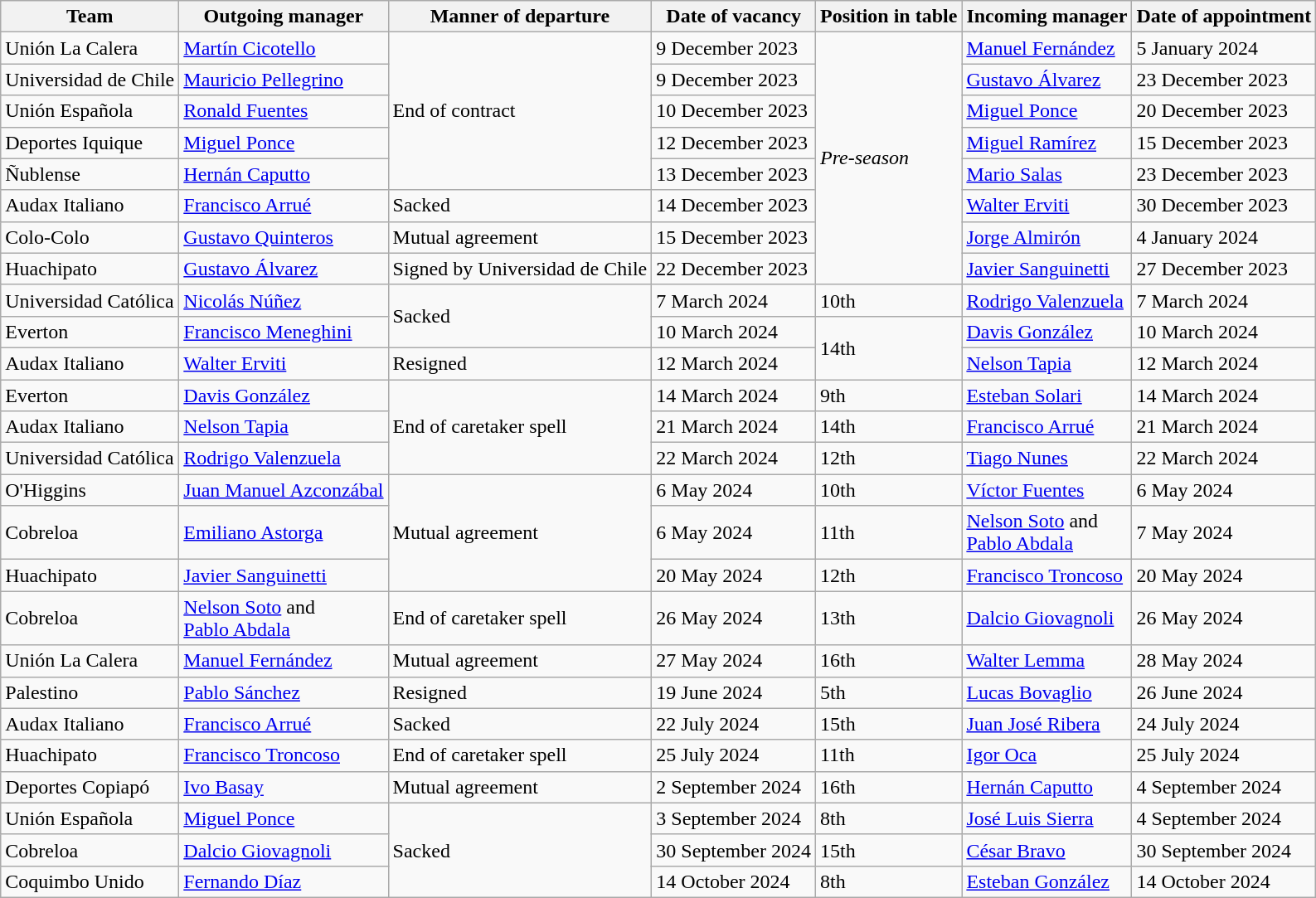<table class="wikitable sortable">
<tr>
<th>Team</th>
<th>Outgoing manager</th>
<th>Manner of departure</th>
<th>Date of vacancy</th>
<th>Position in table</th>
<th>Incoming manager</th>
<th>Date of appointment</th>
</tr>
<tr>
<td>Unión La Calera</td>
<td> <a href='#'>Martín Cicotello</a></td>
<td rowspan=5>End of contract</td>
<td>9 December 2023</td>
<td rowspan=8><em>Pre-season</em></td>
<td> <a href='#'>Manuel Fernández</a></td>
<td>5 January 2024</td>
</tr>
<tr>
<td>Universidad de Chile</td>
<td> <a href='#'>Mauricio Pellegrino</a></td>
<td>9 December 2023</td>
<td> <a href='#'>Gustavo Álvarez</a></td>
<td>23 December 2023</td>
</tr>
<tr>
<td>Unión Española</td>
<td> <a href='#'>Ronald Fuentes</a></td>
<td>10 December 2023</td>
<td> <a href='#'>Miguel Ponce</a></td>
<td>20 December 2023</td>
</tr>
<tr>
<td>Deportes Iquique</td>
<td> <a href='#'>Miguel Ponce</a></td>
<td>12 December 2023</td>
<td> <a href='#'>Miguel Ramírez</a></td>
<td>15 December 2023</td>
</tr>
<tr>
<td>Ñublense</td>
<td> <a href='#'>Hernán Caputto</a></td>
<td>13 December 2023</td>
<td> <a href='#'>Mario Salas</a></td>
<td>23 December 2023</td>
</tr>
<tr>
<td>Audax Italiano</td>
<td> <a href='#'>Francisco Arrué</a></td>
<td>Sacked</td>
<td>14 December 2023</td>
<td> <a href='#'>Walter Erviti</a></td>
<td>30 December 2023</td>
</tr>
<tr>
<td>Colo-Colo</td>
<td> <a href='#'>Gustavo Quinteros</a></td>
<td>Mutual agreement</td>
<td>15 December 2023</td>
<td> <a href='#'>Jorge Almirón</a></td>
<td>4 January 2024</td>
</tr>
<tr>
<td>Huachipato</td>
<td> <a href='#'>Gustavo Álvarez</a></td>
<td>Signed by Universidad de Chile</td>
<td>22 December 2023</td>
<td> <a href='#'>Javier Sanguinetti</a></td>
<td>27 December 2023</td>
</tr>
<tr>
<td>Universidad Católica</td>
<td> <a href='#'>Nicolás Núñez</a></td>
<td rowspan=2>Sacked</td>
<td>7 March 2024</td>
<td>10th</td>
<td> <a href='#'>Rodrigo Valenzuela</a></td>
<td>7 March 2024</td>
</tr>
<tr>
<td>Everton</td>
<td> <a href='#'>Francisco Meneghini</a></td>
<td>10 March 2024</td>
<td rowspan=2>14th</td>
<td> <a href='#'>Davis González</a></td>
<td>10 March 2024</td>
</tr>
<tr>
<td>Audax Italiano</td>
<td> <a href='#'>Walter Erviti</a></td>
<td>Resigned</td>
<td>12 March 2024</td>
<td> <a href='#'>Nelson Tapia</a></td>
<td>12 March 2024</td>
</tr>
<tr>
<td>Everton</td>
<td> <a href='#'>Davis González</a></td>
<td rowspan=3>End of caretaker spell</td>
<td>14 March 2024</td>
<td>9th</td>
<td> <a href='#'>Esteban Solari</a></td>
<td>14 March 2024</td>
</tr>
<tr>
<td>Audax Italiano</td>
<td> <a href='#'>Nelson Tapia</a></td>
<td>21 March 2024</td>
<td>14th</td>
<td> <a href='#'>Francisco Arrué</a></td>
<td>21 March 2024</td>
</tr>
<tr>
<td>Universidad Católica</td>
<td> <a href='#'>Rodrigo Valenzuela</a></td>
<td>22 March 2024</td>
<td>12th</td>
<td> <a href='#'>Tiago Nunes</a></td>
<td>22 March 2024</td>
</tr>
<tr>
<td>O'Higgins</td>
<td> <a href='#'>Juan Manuel Azconzábal</a></td>
<td rowspan=3>Mutual agreement</td>
<td>6 May 2024</td>
<td>10th</td>
<td> <a href='#'>Víctor Fuentes</a></td>
<td>6 May 2024</td>
</tr>
<tr>
<td>Cobreloa</td>
<td> <a href='#'>Emiliano Astorga</a></td>
<td>6 May 2024</td>
<td>11th</td>
<td> <a href='#'>Nelson Soto</a> and<br> <a href='#'>Pablo Abdala</a></td>
<td>7 May 2024</td>
</tr>
<tr>
<td>Huachipato</td>
<td> <a href='#'>Javier Sanguinetti</a></td>
<td>20 May 2024</td>
<td>12th</td>
<td> <a href='#'>Francisco Troncoso</a></td>
<td>20 May 2024</td>
</tr>
<tr>
<td>Cobreloa</td>
<td> <a href='#'>Nelson Soto</a> and<br> <a href='#'>Pablo Abdala</a></td>
<td>End of caretaker spell</td>
<td>26 May 2024</td>
<td>13th</td>
<td> <a href='#'>Dalcio Giovagnoli</a></td>
<td>26 May 2024</td>
</tr>
<tr>
<td>Unión La Calera</td>
<td> <a href='#'>Manuel Fernández</a></td>
<td>Mutual agreement</td>
<td>27 May 2024</td>
<td>16th</td>
<td> <a href='#'>Walter Lemma</a></td>
<td>28 May 2024</td>
</tr>
<tr>
<td>Palestino</td>
<td> <a href='#'>Pablo Sánchez</a></td>
<td>Resigned</td>
<td>19 June 2024</td>
<td>5th</td>
<td> <a href='#'>Lucas Bovaglio</a></td>
<td>26 June 2024</td>
</tr>
<tr>
<td>Audax Italiano</td>
<td> <a href='#'>Francisco Arrué</a></td>
<td>Sacked</td>
<td>22 July 2024</td>
<td>15th</td>
<td> <a href='#'>Juan José Ribera</a></td>
<td>24 July 2024</td>
</tr>
<tr>
<td>Huachipato</td>
<td> <a href='#'>Francisco Troncoso</a></td>
<td>End of caretaker spell</td>
<td>25 July 2024</td>
<td>11th</td>
<td> <a href='#'>Igor Oca</a></td>
<td>25 July 2024</td>
</tr>
<tr>
<td>Deportes Copiapó</td>
<td> <a href='#'>Ivo Basay</a></td>
<td>Mutual agreement</td>
<td>2 September 2024</td>
<td>16th</td>
<td> <a href='#'>Hernán Caputto</a></td>
<td>4 September 2024</td>
</tr>
<tr>
<td>Unión Española</td>
<td> <a href='#'>Miguel Ponce</a></td>
<td rowspan=3>Sacked</td>
<td>3 September 2024</td>
<td>8th</td>
<td> <a href='#'>José Luis Sierra</a></td>
<td>4 September 2024</td>
</tr>
<tr>
<td>Cobreloa</td>
<td> <a href='#'>Dalcio Giovagnoli</a></td>
<td>30 September 2024</td>
<td>15th</td>
<td> <a href='#'>César Bravo</a></td>
<td>30 September 2024</td>
</tr>
<tr>
<td>Coquimbo Unido</td>
<td> <a href='#'>Fernando Díaz</a></td>
<td>14 October 2024</td>
<td>8th</td>
<td> <a href='#'>Esteban González</a></td>
<td>14 October 2024</td>
</tr>
</table>
